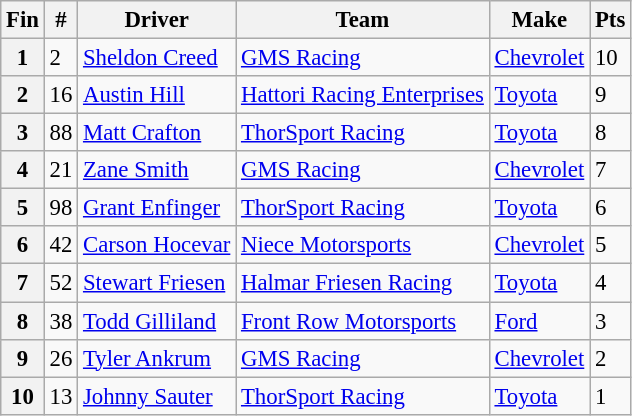<table class="wikitable" style="font-size: 95%;">
<tr>
<th>Fin</th>
<th>#</th>
<th>Driver</th>
<th>Team</th>
<th>Make</th>
<th>Pts</th>
</tr>
<tr>
<th>1</th>
<td>2</td>
<td><a href='#'>Sheldon Creed</a></td>
<td><a href='#'>GMS Racing</a></td>
<td><a href='#'>Chevrolet</a></td>
<td>10</td>
</tr>
<tr>
<th>2</th>
<td>16</td>
<td><a href='#'>Austin Hill</a></td>
<td><a href='#'>Hattori Racing Enterprises</a></td>
<td><a href='#'>Toyota</a></td>
<td>9</td>
</tr>
<tr>
<th>3</th>
<td>88</td>
<td><a href='#'>Matt Crafton</a></td>
<td><a href='#'>ThorSport Racing</a></td>
<td><a href='#'>Toyota</a></td>
<td>8</td>
</tr>
<tr>
<th>4</th>
<td>21</td>
<td><a href='#'>Zane Smith</a></td>
<td><a href='#'>GMS Racing</a></td>
<td><a href='#'>Chevrolet</a></td>
<td>7</td>
</tr>
<tr>
<th>5</th>
<td>98</td>
<td><a href='#'>Grant Enfinger</a></td>
<td><a href='#'>ThorSport Racing</a></td>
<td><a href='#'>Toyota</a></td>
<td>6</td>
</tr>
<tr>
<th>6</th>
<td>42</td>
<td><a href='#'>Carson Hocevar</a></td>
<td><a href='#'>Niece Motorsports</a></td>
<td><a href='#'>Chevrolet</a></td>
<td>5</td>
</tr>
<tr>
<th>7</th>
<td>52</td>
<td><a href='#'>Stewart Friesen</a></td>
<td><a href='#'>Halmar Friesen Racing</a></td>
<td><a href='#'>Toyota</a></td>
<td>4</td>
</tr>
<tr>
<th>8</th>
<td>38</td>
<td><a href='#'>Todd Gilliland</a></td>
<td><a href='#'>Front Row Motorsports</a></td>
<td><a href='#'>Ford</a></td>
<td>3</td>
</tr>
<tr>
<th>9</th>
<td>26</td>
<td><a href='#'>Tyler Ankrum</a></td>
<td><a href='#'>GMS Racing</a></td>
<td><a href='#'>Chevrolet</a></td>
<td>2</td>
</tr>
<tr>
<th>10</th>
<td>13</td>
<td><a href='#'>Johnny Sauter</a></td>
<td><a href='#'>ThorSport Racing</a></td>
<td><a href='#'>Toyota</a></td>
<td>1</td>
</tr>
</table>
